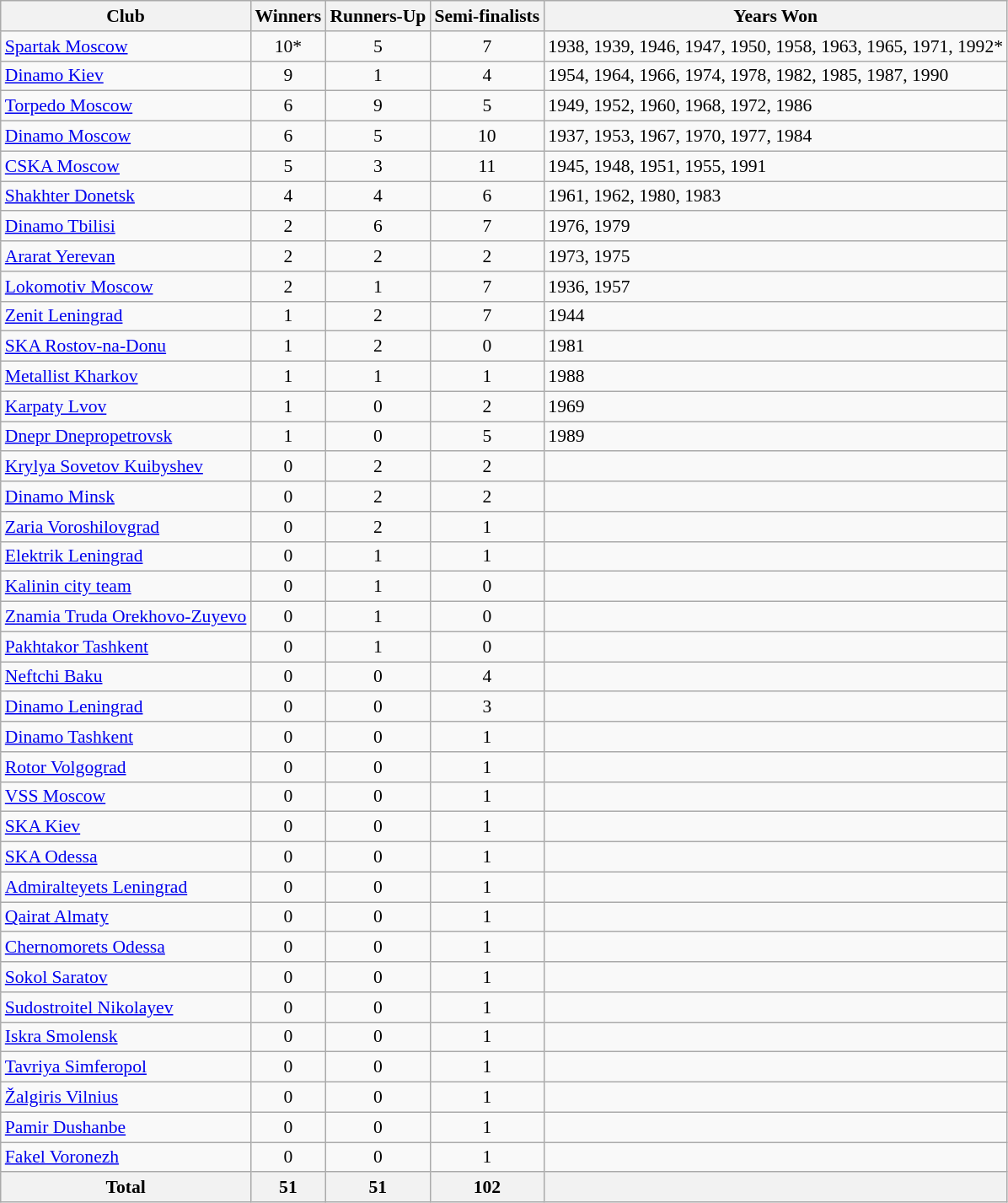<table class="wikitable" style="font-size:90%; text-align: left;">
<tr>
<th>Club</th>
<th>Winners</th>
<th>Runners-Up</th>
<th>Semi-finalists</th>
<th>Years Won</th>
</tr>
<tr>
<td> <a href='#'>Spartak Moscow</a></td>
<td align=center>10*</td>
<td align=center>5</td>
<td align=center>7</td>
<td>1938, 1939, 1946, 1947, 1950, 1958, 1963, 1965, 1971, 1992*</td>
</tr>
<tr>
<td> <a href='#'>Dinamo Kiev</a></td>
<td align=center>9</td>
<td align=center>1</td>
<td align=center>4</td>
<td>1954, 1964, 1966, 1974, 1978, 1982, 1985, 1987, 1990</td>
</tr>
<tr>
<td>  <a href='#'>Torpedo Moscow</a></td>
<td align=center>6</td>
<td align=center>9</td>
<td align=center>5</td>
<td>1949, 1952, 1960, 1968, 1972, 1986</td>
</tr>
<tr>
<td>  <a href='#'>Dinamo Moscow</a></td>
<td align=center>6</td>
<td align=center>5</td>
<td align=center>10</td>
<td>1937, 1953, 1967, 1970, 1977, 1984</td>
</tr>
<tr>
<td>  <a href='#'>CSKA Moscow</a></td>
<td align=center>5</td>
<td align=center>3</td>
<td align=center>11</td>
<td>1945, 1948, 1951, 1955, 1991</td>
</tr>
<tr>
<td> <a href='#'>Shakhter Donetsk</a></td>
<td align=center>4</td>
<td align=center>4</td>
<td align=center>6</td>
<td>1961, 1962, 1980, 1983</td>
</tr>
<tr>
<td> <a href='#'>Dinamo Tbilisi</a></td>
<td align=center>2</td>
<td align=center>6</td>
<td align=center>7</td>
<td>1976, 1979</td>
</tr>
<tr>
<td> <a href='#'>Ararat Yerevan</a></td>
<td align=center>2</td>
<td align=center>2</td>
<td align=center>2</td>
<td>1973, 1975</td>
</tr>
<tr>
<td>  <a href='#'>Lokomotiv Moscow</a></td>
<td align=center>2</td>
<td align=center>1</td>
<td align=center>7</td>
<td>1936, 1957</td>
</tr>
<tr>
<td> <a href='#'>Zenit Leningrad</a></td>
<td align=center>1</td>
<td align=center>2</td>
<td align=center>7</td>
<td>1944</td>
</tr>
<tr>
<td> <a href='#'>SKA Rostov-na-Donu</a></td>
<td align=center>1</td>
<td align=center>2</td>
<td align=center>0</td>
<td>1981</td>
</tr>
<tr>
<td> <a href='#'>Metallist Kharkov</a></td>
<td align=center>1</td>
<td align=center>1</td>
<td align=center>1</td>
<td>1988</td>
</tr>
<tr>
<td> <a href='#'>Karpaty Lvov</a></td>
<td align=center>1</td>
<td align=center>0</td>
<td align=center>2</td>
<td>1969</td>
</tr>
<tr>
<td> <a href='#'>Dnepr Dnepropetrovsk</a></td>
<td align=center>1</td>
<td align=center>0</td>
<td align=center>5</td>
<td>1989</td>
</tr>
<tr>
<td> <a href='#'>Krylya Sovetov Kuibyshev</a></td>
<td align=center>0</td>
<td align=center>2</td>
<td align=center>2</td>
<td></td>
</tr>
<tr>
<td> <a href='#'>Dinamo Minsk</a></td>
<td align=center>0</td>
<td align=center>2</td>
<td align=center>2</td>
<td></td>
</tr>
<tr>
<td> <a href='#'>Zaria Voroshilovgrad</a></td>
<td align=center>0</td>
<td align=center>2</td>
<td align=center>1</td>
<td></td>
</tr>
<tr>
<td> <a href='#'>Elektrik Leningrad</a></td>
<td align=center>0</td>
<td align=center>1</td>
<td align=center>1</td>
<td></td>
</tr>
<tr>
<td> <a href='#'>Kalinin city team</a></td>
<td align=center>0</td>
<td align=center>1</td>
<td align=center>0</td>
<td></td>
</tr>
<tr>
<td> <a href='#'>Znamia Truda Orekhovo-Zuyevo</a></td>
<td align=center>0</td>
<td align=center>1</td>
<td align=center>0</td>
<td></td>
</tr>
<tr>
<td> <a href='#'>Pakhtakor Tashkent</a></td>
<td align=center>0</td>
<td align=center>1</td>
<td align=center>0</td>
<td></td>
</tr>
<tr>
<td> <a href='#'>Neftchi Baku</a></td>
<td align=center>0</td>
<td align=center>0</td>
<td align=center>4</td>
<td></td>
</tr>
<tr>
<td> <a href='#'>Dinamo Leningrad</a></td>
<td align=center>0</td>
<td align=center>0</td>
<td align=center>3</td>
<td></td>
</tr>
<tr>
<td> <a href='#'>Dinamo Tashkent</a></td>
<td align=center>0</td>
<td align=center>0</td>
<td align=center>1</td>
<td></td>
</tr>
<tr>
<td> <a href='#'>Rotor Volgograd</a></td>
<td align=center>0</td>
<td align=center>0</td>
<td align=center>1</td>
<td></td>
</tr>
<tr>
<td> <a href='#'>VSS Moscow</a></td>
<td align=center>0</td>
<td align=center>0</td>
<td align=center>1</td>
<td></td>
</tr>
<tr>
<td> <a href='#'>SKA Kiev</a></td>
<td align=center>0</td>
<td align=center>0</td>
<td align=center>1</td>
<td></td>
</tr>
<tr>
<td> <a href='#'>SKA Odessa</a></td>
<td align=center>0</td>
<td align=center>0</td>
<td align=center>1</td>
<td></td>
</tr>
<tr>
<td> <a href='#'>Admiralteyets Leningrad</a></td>
<td align=center>0</td>
<td align=center>0</td>
<td align=center>1</td>
<td></td>
</tr>
<tr>
<td> <a href='#'>Qairat Almaty</a></td>
<td align=center>0</td>
<td align=center>0</td>
<td align=center>1</td>
<td></td>
</tr>
<tr>
<td> <a href='#'>Chernomorets Odessa</a></td>
<td align=center>0</td>
<td align=center>0</td>
<td align=center>1</td>
<td></td>
</tr>
<tr>
<td> <a href='#'>Sokol Saratov</a></td>
<td align=center>0</td>
<td align=center>0</td>
<td align=center>1</td>
<td></td>
</tr>
<tr>
<td> <a href='#'>Sudostroitel Nikolayev</a></td>
<td align=center>0</td>
<td align=center>0</td>
<td align=center>1</td>
<td></td>
</tr>
<tr>
<td> <a href='#'>Iskra Smolensk</a></td>
<td align=center>0</td>
<td align=center>0</td>
<td align=center>1</td>
<td></td>
</tr>
<tr>
<td> <a href='#'>Tavriya Simferopol</a></td>
<td align=center>0</td>
<td align=center>0</td>
<td align=center>1</td>
<td></td>
</tr>
<tr>
<td> <a href='#'>Žalgiris Vilnius</a></td>
<td align=center>0</td>
<td align=center>0</td>
<td align=center>1</td>
<td></td>
</tr>
<tr>
<td> <a href='#'>Pamir Dushanbe</a></td>
<td align=center>0</td>
<td align=center>0</td>
<td align=center>1</td>
<td></td>
</tr>
<tr>
<td> <a href='#'>Fakel Voronezh</a></td>
<td align=center>0</td>
<td align=center>0</td>
<td align=center>1</td>
<td></td>
</tr>
<tr>
<th>Total</th>
<th>51</th>
<th>51</th>
<th>102</th>
<th></th>
</tr>
</table>
